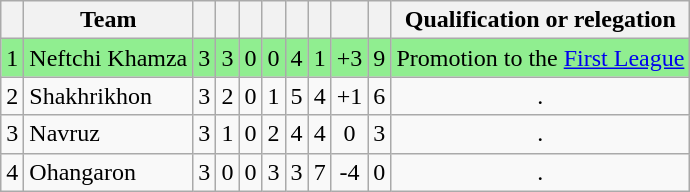<table class="wikitable sortable" style="text-align:center; font-size:100%;">
<tr>
<th></th>
<th>Team</th>
<th></th>
<th></th>
<th></th>
<th></th>
<th></th>
<th></th>
<th></th>
<th></th>
<th>Qualification or relegation</th>
</tr>
<tr align="center" bgcolor="#90EE90">
<td>1</td>
<td align="left">Neftchi Khamza</td>
<td>3</td>
<td>3</td>
<td>0</td>
<td>0</td>
<td>4</td>
<td>1</td>
<td>+3</td>
<td>9</td>
<td>Promotion to the <a href='#'>First League</a></td>
</tr>
<tr align="center" bgcolor="">
<td>2</td>
<td align="left">Shakhrikhon</td>
<td>3</td>
<td>2</td>
<td>0</td>
<td>1</td>
<td>5</td>
<td>4</td>
<td>+1</td>
<td>6</td>
<td>.</td>
</tr>
<tr align="center" bgcolor="">
<td>3</td>
<td align="left">Navruz</td>
<td>3</td>
<td>1</td>
<td>0</td>
<td>2</td>
<td>4</td>
<td>4</td>
<td>0</td>
<td>3</td>
<td>.</td>
</tr>
<tr align="center" bgcolor="">
<td>4</td>
<td align="left">Ohangaron</td>
<td>3</td>
<td>0</td>
<td>0</td>
<td>3</td>
<td>3</td>
<td>7</td>
<td>-4</td>
<td>0</td>
<td>.</td>
</tr>
</table>
